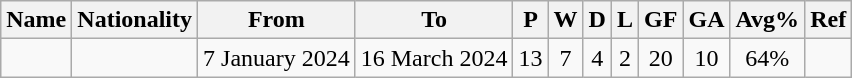<table class="wikitable sortable">
<tr>
<th>Name</th>
<th>Nationality</th>
<th>From</th>
<th class="unsortable">To</th>
<th>P</th>
<th>W</th>
<th>D</th>
<th>L</th>
<th>GF</th>
<th>GA</th>
<th>Avg%</th>
<th>Ref</th>
</tr>
<tr>
<td align=left></td>
<td></td>
<td align=left>7 January 2024</td>
<td align=left>16 March 2024</td>
<td align=center>13</td>
<td align=center>7</td>
<td align=center>4</td>
<td align=center>2</td>
<td align=center>20</td>
<td align=center>10</td>
<td align=center>64%</td>
<td align=center></td>
</tr>
</table>
